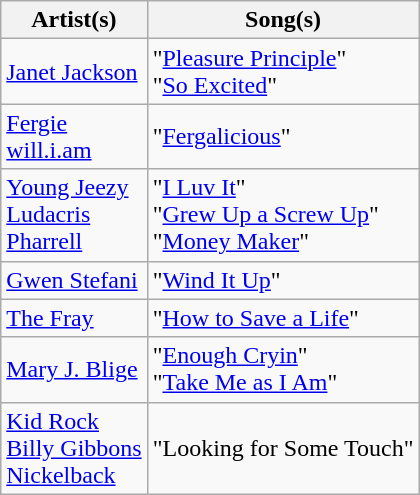<table class="wikitable">
<tr>
<th>Artist(s)</th>
<th>Song(s)</th>
</tr>
<tr>
<td><a href='#'>Janet Jackson</a></td>
<td>"<a href='#'>Pleasure Principle</a>"<br>"<a href='#'>So Excited</a>"</td>
</tr>
<tr>
<td><a href='#'>Fergie</a><br><a href='#'>will.i.am</a></td>
<td>"<a href='#'>Fergalicious</a>"</td>
</tr>
<tr>
<td><a href='#'>Young Jeezy</a><br><a href='#'>Ludacris</a><br><a href='#'>Pharrell</a></td>
<td>"<a href='#'>I Luv It</a>"<br>"<a href='#'>Grew Up a Screw Up</a>"<br>"<a href='#'>Money Maker</a>"</td>
</tr>
<tr>
<td><a href='#'>Gwen Stefani</a></td>
<td>"<a href='#'>Wind It Up</a>"</td>
</tr>
<tr>
<td><a href='#'>The Fray</a></td>
<td>"<a href='#'>How to Save a Life</a>"</td>
</tr>
<tr>
<td><a href='#'>Mary J. Blige</a></td>
<td>"<a href='#'>Enough Cryin</a>"<br>"<a href='#'>Take Me as I Am</a>"</td>
</tr>
<tr>
<td><a href='#'>Kid Rock</a><br><a href='#'>Billy Gibbons</a><br><a href='#'>Nickelback</a></td>
<td>"Looking for Some Touch"</td>
</tr>
</table>
